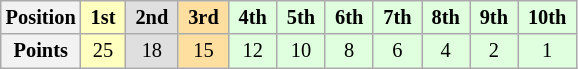<table class="wikitable" style="font-size:85%; text-align:center">
<tr>
<th>Position</th>
<td style="background:#ffffbf;"> <strong>1st</strong> </td>
<td style="background:#dfdfdf;"> <strong>2nd</strong> </td>
<td style="background:#ffdf9f;"> <strong>3rd</strong> </td>
<td style="background:#dfffdf;"> <strong>4th</strong> </td>
<td style="background:#dfffdf;"> <strong>5th</strong> </td>
<td style="background:#dfffdf;"> <strong>6th</strong> </td>
<td style="background:#dfffdf;"> <strong>7th</strong> </td>
<td style="background:#dfffdf;"> <strong>8th</strong> </td>
<td style="background:#dfffdf;"> <strong>9th</strong> </td>
<td style="background:#dfffdf;"> <strong>10th</strong> </td>
</tr>
<tr>
<th>Points</th>
<td style="background:#ffffbf;">25</td>
<td style="background:#dfdfdf;">18</td>
<td style="background:#ffdf9f;">15</td>
<td style="background:#dfffdf;">12</td>
<td style="background:#dfffdf;">10</td>
<td style="background:#dfffdf;">8</td>
<td style="background:#dfffdf;">6</td>
<td style="background:#dfffdf;">4</td>
<td style="background:#dfffdf;">2</td>
<td style="background:#dfffdf;">1</td>
</tr>
</table>
